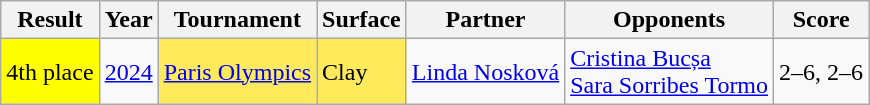<table class="sortable wikitable">
<tr>
<th>Result</th>
<th>Year</th>
<th>Tournament</th>
<th>Surface</th>
<th>Partner</th>
<th>Opponents</th>
<th class=unsortable>Score</th>
</tr>
<tr>
<td bgcolor=yellow>4th place</td>
<td><a href='#'>2024</a></td>
<td style=background:#ffea5c><a href='#'>Paris Olympics</a></td>
<td style=background:#ffea5c>Clay</td>
<td> <a href='#'>Linda Nosková</a></td>
<td> <a href='#'>Cristina Bucșa</a><br> <a href='#'>Sara Sorribes Tormo</a></td>
<td>2–6, 2–6</td>
</tr>
</table>
